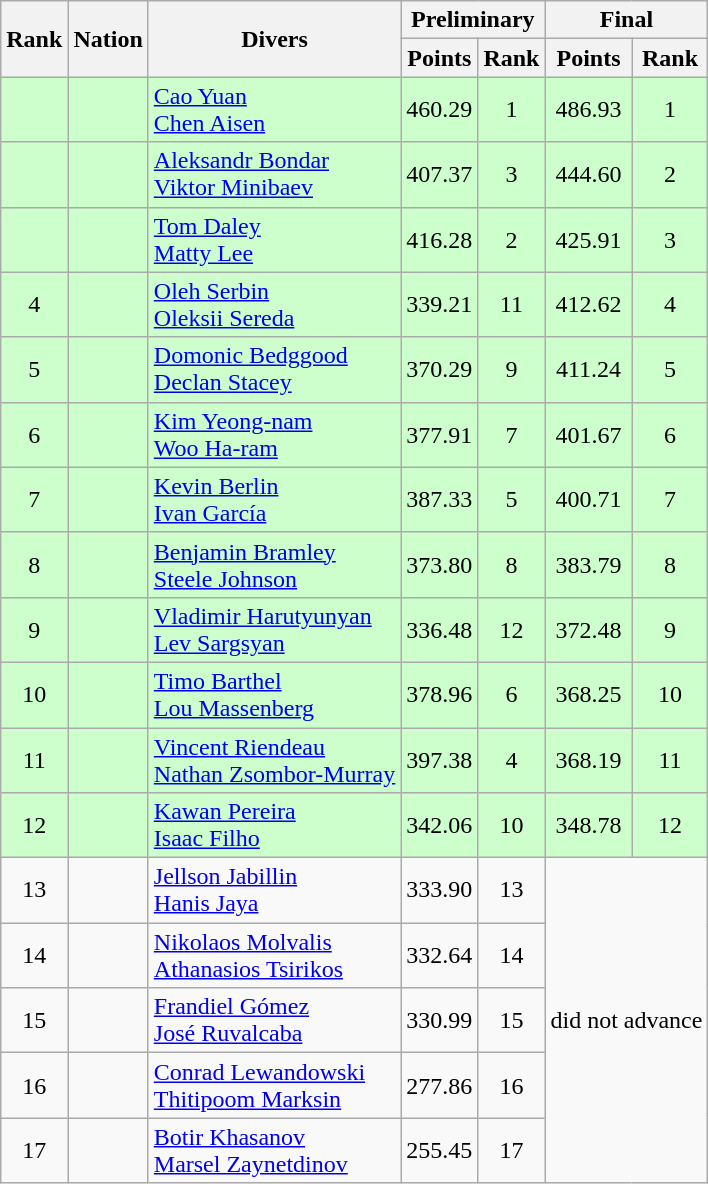<table class="wikitable sortable" style="text-align:center">
<tr>
<th rowspan=2>Rank</th>
<th rowspan=2>Nation</th>
<th rowspan=2>Divers</th>
<th colspan=2>Preliminary</th>
<th colspan=2>Final</th>
</tr>
<tr>
<th>Points</th>
<th>Rank</th>
<th>Points</th>
<th>Rank</th>
</tr>
<tr bgcolor=ccffcc>
<td></td>
<td align=left></td>
<td align=left><a href='#'>Cao Yuan</a><br><a href='#'>Chen Aisen</a></td>
<td>460.29</td>
<td>1</td>
<td>486.93</td>
<td>1</td>
</tr>
<tr bgcolor=ccffcc>
<td></td>
<td align=left></td>
<td align=left><a href='#'>Aleksandr Bondar</a><br><a href='#'>Viktor Minibaev</a></td>
<td>407.37</td>
<td>3</td>
<td>444.60</td>
<td>2</td>
</tr>
<tr bgcolor=ccffcc>
<td></td>
<td align=left></td>
<td align=left><a href='#'>Tom Daley</a><br><a href='#'>Matty Lee</a></td>
<td>416.28</td>
<td>2</td>
<td>425.91</td>
<td>3</td>
</tr>
<tr bgcolor=ccffcc>
<td>4</td>
<td align=left></td>
<td align=left><a href='#'>Oleh Serbin</a><br><a href='#'>Oleksii Sereda</a></td>
<td>339.21</td>
<td>11</td>
<td>412.62</td>
<td>4</td>
</tr>
<tr bgcolor=ccffcc>
<td>5</td>
<td align=left></td>
<td align=left><a href='#'>Domonic Bedggood</a><br><a href='#'>Declan Stacey</a></td>
<td>370.29</td>
<td>9</td>
<td>411.24</td>
<td>5</td>
</tr>
<tr bgcolor=ccffcc>
<td>6</td>
<td align=left></td>
<td align=left><a href='#'>Kim Yeong-nam</a><br><a href='#'>Woo Ha-ram</a></td>
<td>377.91</td>
<td>7</td>
<td>401.67</td>
<td>6</td>
</tr>
<tr bgcolor=ccffcc>
<td>7</td>
<td align=left></td>
<td align=left><a href='#'>Kevin Berlin</a><br><a href='#'>Ivan García</a></td>
<td>387.33</td>
<td>5</td>
<td>400.71</td>
<td>7</td>
</tr>
<tr bgcolor=ccffcc>
<td>8</td>
<td align=left></td>
<td align=left><a href='#'>Benjamin Bramley</a><br><a href='#'>Steele Johnson</a></td>
<td>373.80</td>
<td>8</td>
<td>383.79</td>
<td>8</td>
</tr>
<tr bgcolor=ccffcc>
<td>9</td>
<td align=left></td>
<td align=left><a href='#'>Vladimir Harutyunyan</a><br><a href='#'>Lev Sargsyan</a></td>
<td>336.48</td>
<td>12</td>
<td>372.48</td>
<td>9</td>
</tr>
<tr bgcolor=ccffcc>
<td>10</td>
<td align=left></td>
<td align=left><a href='#'>Timo Barthel</a><br><a href='#'>Lou Massenberg</a></td>
<td>378.96</td>
<td>6</td>
<td>368.25</td>
<td>10</td>
</tr>
<tr bgcolor=ccffcc>
<td>11</td>
<td align=left></td>
<td align=left><a href='#'>Vincent Riendeau</a><br><a href='#'>Nathan Zsombor-Murray</a></td>
<td>397.38</td>
<td>4</td>
<td>368.19</td>
<td>11</td>
</tr>
<tr bgcolor=ccffcc>
<td>12</td>
<td align=left></td>
<td align=left><a href='#'>Kawan Pereira</a><br><a href='#'>Isaac Filho</a></td>
<td>342.06</td>
<td>10</td>
<td>348.78</td>
<td>12</td>
</tr>
<tr>
<td>13</td>
<td align=left></td>
<td align=left><a href='#'>Jellson Jabillin</a><br><a href='#'>Hanis Jaya</a></td>
<td>333.90</td>
<td>13</td>
<td colspan=2 rowspan=5>did not advance</td>
</tr>
<tr>
<td>14</td>
<td align=left></td>
<td align=left><a href='#'>Nikolaos Molvalis</a><br><a href='#'>Athanasios Tsirikos</a></td>
<td>332.64</td>
<td>14</td>
</tr>
<tr>
<td>15</td>
<td align=left></td>
<td align=left><a href='#'>Frandiel Gómez</a><br><a href='#'>José Ruvalcaba</a></td>
<td>330.99</td>
<td>15</td>
</tr>
<tr>
<td>16</td>
<td align=left></td>
<td align=left><a href='#'>Conrad Lewandowski</a><br><a href='#'>Thitipoom Marksin</a></td>
<td>277.86</td>
<td>16</td>
</tr>
<tr>
<td>17</td>
<td align=left></td>
<td align=left><a href='#'>Botir Khasanov</a><br><a href='#'>Marsel Zaynetdinov</a></td>
<td>255.45</td>
<td>17</td>
</tr>
</table>
